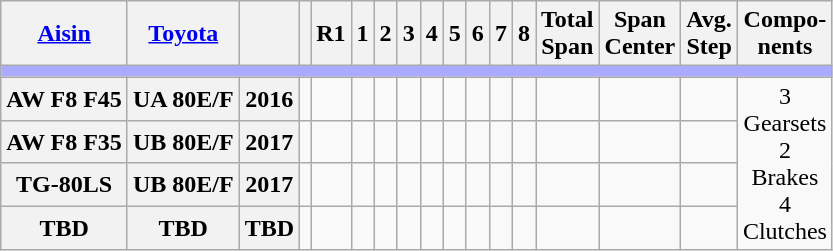<table class="wikitable collapsible" style="text-align:center">
<tr>
<th><a href='#'>Aisin</a></th>
<th><a href='#'>Toyota</a></th>
<th></th>
<th></th>
<th>R1</th>
<th>1</th>
<th>2</th>
<th>3</th>
<th>4</th>
<th>5</th>
<th>6</th>
<th>7</th>
<th>8</th>
<th>Total<br>Span</th>
<th>Span<br>Center</th>
<th>Avg.<br>Step</th>
<th>Compo-<br>nents</th>
</tr>
<tr>
<td colspan="17" style="background:#AAF;"></td>
</tr>
<tr>
<th>AW F8 F45</th>
<th>UA 80E/F</th>
<th>2016</th>
<td></td>
<td></td>
<td></td>
<td></td>
<td></td>
<td></td>
<td></td>
<td></td>
<td></td>
<td></td>
<td></td>
<td></td>
<td></td>
<td rowspan=4>3<br>Gearsets<br>2<br>Brakes<br>4<br>Clutches</td>
</tr>
<tr>
<th>AW F8 F35</th>
<th>UB 80E/F</th>
<th>2017</th>
<td></td>
<td></td>
<td></td>
<td></td>
<td></td>
<td></td>
<td></td>
<td></td>
<td></td>
<td></td>
<td></td>
<td></td>
<td></td>
</tr>
<tr>
<th>TG-80LS</th>
<th>UB 80E/F</th>
<th>2017</th>
<td></td>
<td></td>
<td></td>
<td></td>
<td></td>
<td></td>
<td></td>
<td></td>
<td></td>
<td></td>
<td></td>
<td></td>
<td></td>
</tr>
<tr>
<th>TBD</th>
<th>TBD</th>
<th>TBD</th>
<td></td>
<td></td>
<td></td>
<td></td>
<td></td>
<td></td>
<td></td>
<td></td>
<td></td>
<td></td>
<td></td>
<td></td>
<td></td>
</tr>
</table>
